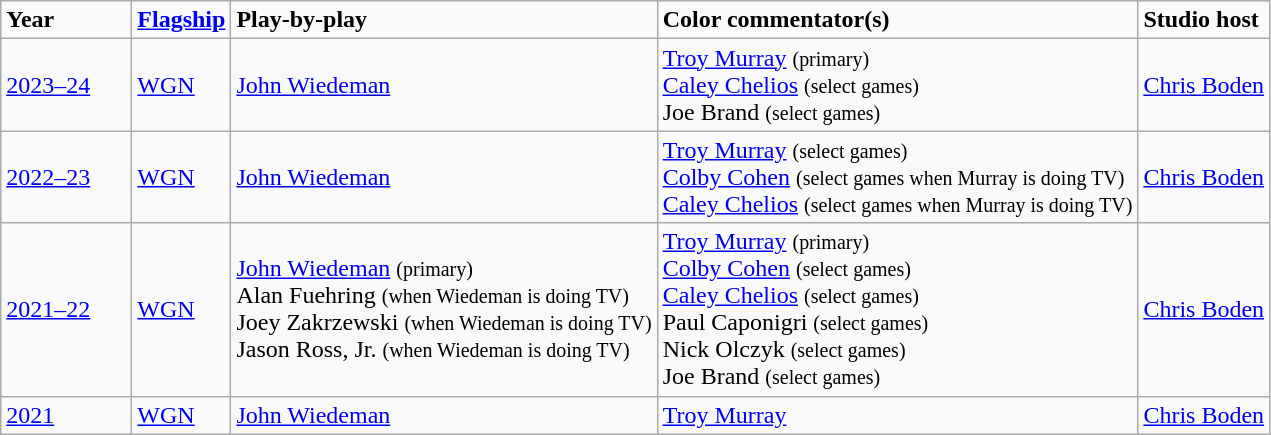<table class="wikitable">
<tr>
<td width="80"><strong>Year</strong></td>
<td><strong><a href='#'>Flagship</a></strong></td>
<td><strong>Play-by-play</strong></td>
<td><strong>Color commentator(s)</strong></td>
<td><strong>Studio host</strong></td>
</tr>
<tr>
<td><a href='#'>2023–24</a></td>
<td><a href='#'>WGN</a></td>
<td><a href='#'>John Wiedeman</a></td>
<td><a href='#'>Troy Murray</a> <small>(primary)</small><br><a href='#'>Caley Chelios</a> <small>(select games)</small><br>Joe Brand <small>(select games)</small></td>
<td><a href='#'>Chris Boden</a></td>
</tr>
<tr>
<td><a href='#'>2022–23</a></td>
<td><a href='#'>WGN</a></td>
<td><a href='#'>John Wiedeman</a></td>
<td><a href='#'>Troy Murray</a> <small>(select games)</small><br><a href='#'>Colby Cohen</a> <small>(select games when Murray is doing TV)</small><br><a href='#'>Caley Chelios</a> <small>(select games when Murray is doing TV)</small></td>
<td><a href='#'>Chris Boden</a></td>
</tr>
<tr>
<td><a href='#'>2021–22</a></td>
<td><a href='#'>WGN</a></td>
<td><a href='#'>John Wiedeman</a> <small>(primary)</small><br>Alan Fuehring <small>(when Wiedeman is doing TV)</small><br>Joey Zakrzewski <small>(when Wiedeman is doing TV)</small><br>Jason Ross, Jr. <small>(when Wiedeman is doing TV)</small></td>
<td><a href='#'>Troy Murray</a> <small>(primary)</small><br><a href='#'>Colby Cohen</a> <small>(select games)</small><br><a href='#'>Caley Chelios</a> <small>(select games)</small><br>Paul Caponigri <small>(select games)</small><br>Nick Olczyk <small>(select games)</small><br>Joe Brand <small>(select games)</small></td>
<td><a href='#'>Chris Boden</a></td>
</tr>
<tr>
<td><a href='#'>2021</a></td>
<td><a href='#'>WGN</a></td>
<td><a href='#'>John Wiedeman</a></td>
<td><a href='#'>Troy Murray</a></td>
<td><a href='#'>Chris Boden</a></td>
</tr>
</table>
